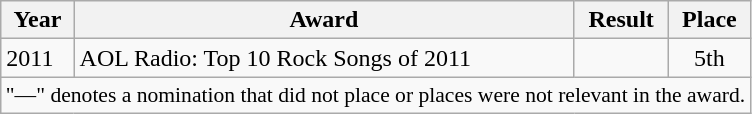<table class="wikitable">
<tr>
<th>Year</th>
<th>Award</th>
<th>Result</th>
<th>Place</th>
</tr>
<tr>
<td>2011</td>
<td>AOL Radio: Top 10 Rock Songs of 2011</td>
<td></td>
<td style="text-align:center">5th</td>
</tr>
<tr>
<td colspan="4" style="text-align:center; font-size:90%">"—" denotes a nomination that did not place or places were not relevant in the award.</td>
</tr>
</table>
